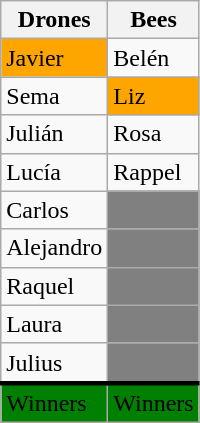<table class=wikitable>
<tr>
<th>Drones</th>
<th>Bees</th>
</tr>
<tr>
<td style="background-color: orange;">Javier</td>
<td>Belén</td>
</tr>
<tr>
<td>Sema</td>
<td style="background-color: orange;">Liz</td>
</tr>
<tr>
<td>Julián</td>
<td>Rosa</td>
</tr>
<tr>
<td>Lucía</td>
<td>Rappel</td>
</tr>
<tr>
<td>Carlos</td>
<td style="background-color: grey;"></td>
</tr>
<tr>
<td>Alejandro</td>
<td style="background-color: grey;"></td>
</tr>
<tr>
<td>Raquel</td>
<td style="background-color: grey;"></td>
</tr>
<tr>
<td>Laura</td>
<td style="background-color: grey;"></td>
</tr>
<tr style="border-bottom:3px solid black;">
<td>Julius</td>
<td style="background-color: grey;"></td>
</tr>
<tr>
<td style="background-color: green;">Winners</td>
<td style="background-color: green;">Winners</td>
</tr>
</table>
